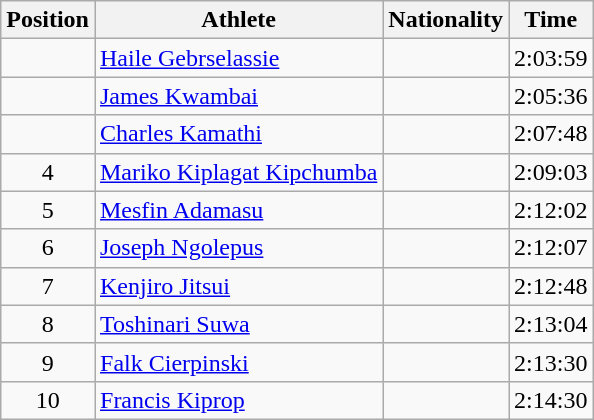<table class="wikitable sortable">
<tr>
<th>Position</th>
<th>Athlete</th>
<th>Nationality</th>
<th>Time</th>
</tr>
<tr>
<td style="text-align:center"></td>
<td><a href='#'>Haile Gebrselassie</a></td>
<td></td>
<td>2:03:59 </td>
</tr>
<tr>
<td style="text-align:center"></td>
<td><a href='#'>James Kwambai</a></td>
<td></td>
<td>2:05:36</td>
</tr>
<tr>
<td style="text-align:center"></td>
<td><a href='#'>Charles Kamathi</a></td>
<td></td>
<td>2:07:48</td>
</tr>
<tr>
<td style="text-align:center">4</td>
<td><a href='#'>Mariko Kiplagat Kipchumba</a></td>
<td></td>
<td>2:09:03</td>
</tr>
<tr>
<td style="text-align:center">5</td>
<td><a href='#'>Mesfin Adamasu</a></td>
<td></td>
<td>2:12:02</td>
</tr>
<tr>
<td style="text-align:center">6</td>
<td><a href='#'>Joseph Ngolepus</a></td>
<td></td>
<td>2:12:07</td>
</tr>
<tr>
<td style="text-align:center">7</td>
<td><a href='#'>Kenjiro Jitsui</a></td>
<td></td>
<td>2:12:48</td>
</tr>
<tr>
<td style="text-align:center">8</td>
<td><a href='#'>Toshinari Suwa</a></td>
<td></td>
<td>2:13:04</td>
</tr>
<tr>
<td style="text-align:center">9</td>
<td><a href='#'>Falk Cierpinski</a></td>
<td></td>
<td>2:13:30</td>
</tr>
<tr>
<td style="text-align:center">10</td>
<td><a href='#'>Francis Kiprop</a></td>
<td></td>
<td>2:14:30</td>
</tr>
</table>
